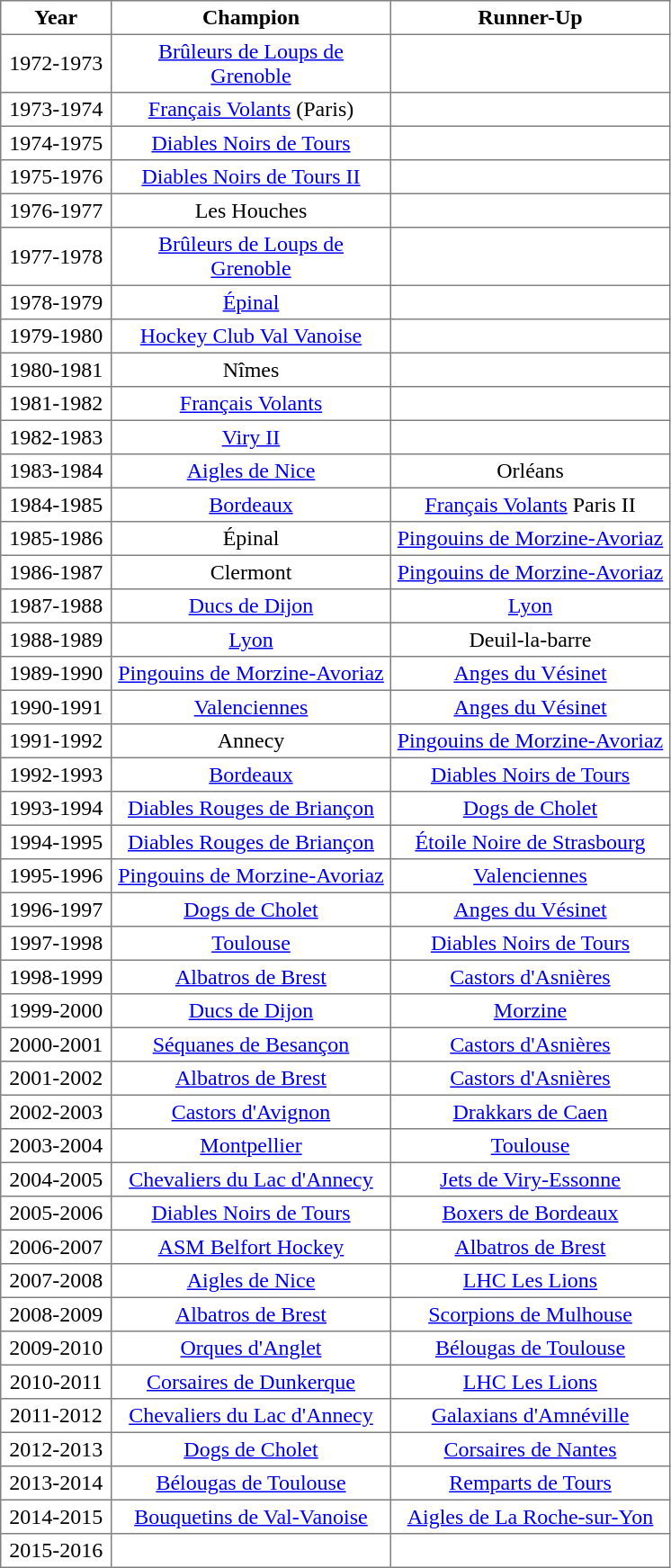<table cellpadding="3" cellspacing="0" border="1" style="font-size: 100%; text-align: center; border: gray solid 1px; border-collapse: collapse;" class="sortable">
<tr valign="top">
<th width=75>Year</th>
<th width=200>Champion</th>
<th width=200>Runner-Up</th>
</tr>
<tr>
<td>1972-1973</td>
<td><a href='#'>Brûleurs de Loups de Grenoble</a></td>
<td></td>
</tr>
<tr>
<td>1973-1974</td>
<td><a href='#'>Français Volants</a> (Paris)</td>
<td></td>
</tr>
<tr>
<td>1974-1975</td>
<td><a href='#'>Diables Noirs de Tours</a></td>
<td></td>
</tr>
<tr>
<td>1975-1976</td>
<td><a href='#'>Diables Noirs de Tours II</a></td>
<td></td>
</tr>
<tr>
<td>1976-1977</td>
<td>Les Houches</td>
<td></td>
</tr>
<tr>
<td>1977-1978</td>
<td><a href='#'>Brûleurs de Loups de</a> <a href='#'>Grenoble</a></td>
<td></td>
</tr>
<tr>
<td>1978-1979</td>
<td><a href='#'>Épinal</a></td>
<td></td>
</tr>
<tr>
<td>1979-1980</td>
<td><a href='#'>Hockey Club Val Vanoise</a></td>
<td></td>
</tr>
<tr>
<td>1980-1981</td>
<td>Nîmes</td>
<td></td>
</tr>
<tr>
<td>1981-1982</td>
<td><a href='#'>Français Volants</a></td>
<td></td>
</tr>
<tr>
<td>1982-1983</td>
<td><a href='#'>Viry II</a></td>
<td></td>
</tr>
<tr>
<td>1983-1984</td>
<td><a href='#'>Aigles de Nice</a></td>
<td>Orléans</td>
</tr>
<tr>
<td>1984-1985</td>
<td><a href='#'>Bordeaux</a></td>
<td><a href='#'>Français Volants</a> Paris II</td>
</tr>
<tr>
<td>1985-1986</td>
<td>Épinal</td>
<td><a href='#'>Pingouins de Morzine-Avoriaz</a></td>
</tr>
<tr>
<td>1986-1987</td>
<td>Clermont</td>
<td><a href='#'>Pingouins de Morzine-Avoriaz</a></td>
</tr>
<tr>
<td>1987-1988</td>
<td><a href='#'>Ducs de Dijon</a></td>
<td><a href='#'>Lyon</a></td>
</tr>
<tr>
<td>1988-1989</td>
<td><a href='#'>Lyon</a></td>
<td>Deuil-la-barre</td>
</tr>
<tr>
<td>1989-1990</td>
<td><a href='#'>Pingouins de Morzine-Avoriaz</a></td>
<td><a href='#'>Anges du Vésinet</a></td>
</tr>
<tr>
<td>1990-1991</td>
<td><a href='#'>Valenciennes</a></td>
<td><a href='#'>Anges du Vésinet</a></td>
</tr>
<tr>
<td>1991-1992</td>
<td>Annecy</td>
<td><a href='#'>Pingouins de Morzine-Avoriaz</a></td>
</tr>
<tr>
<td>1992-1993</td>
<td><a href='#'>Bordeaux</a></td>
<td><a href='#'>Diables Noirs de Tours</a></td>
</tr>
<tr>
<td>1993-1994</td>
<td><a href='#'>Diables Rouges de Briançon</a></td>
<td><a href='#'>Dogs de Cholet</a></td>
</tr>
<tr>
<td>1994-1995</td>
<td><a href='#'>Diables Rouges de Briançon</a></td>
<td><a href='#'>Étoile Noire de Strasbourg</a></td>
</tr>
<tr>
<td>1995-1996</td>
<td><a href='#'>Pingouins de Morzine-Avoriaz</a></td>
<td><a href='#'>Valenciennes</a></td>
</tr>
<tr>
<td>1996-1997</td>
<td><a href='#'>Dogs de Cholet</a></td>
<td><a href='#'>Anges du Vésinet</a></td>
</tr>
<tr>
<td>1997-1998</td>
<td><a href='#'>Toulouse</a></td>
<td><a href='#'>Diables Noirs de Tours</a></td>
</tr>
<tr>
<td>1998-1999</td>
<td><a href='#'>Albatros de Brest</a></td>
<td><a href='#'>Castors d'Asnières</a></td>
</tr>
<tr>
<td>1999-2000</td>
<td><a href='#'>Ducs de Dijon</a></td>
<td><a href='#'>Morzine</a></td>
</tr>
<tr>
<td>2000-2001</td>
<td><a href='#'>Séquanes de Besançon</a></td>
<td><a href='#'>Castors d'Asnières</a></td>
</tr>
<tr>
<td>2001-2002</td>
<td><a href='#'>Albatros de Brest</a></td>
<td><a href='#'>Castors d'Asnières</a></td>
</tr>
<tr>
<td>2002-2003</td>
<td><a href='#'>Castors d'Avignon</a></td>
<td><a href='#'>Drakkars de Caen</a></td>
</tr>
<tr>
<td>2003-2004</td>
<td><a href='#'>Montpellier</a></td>
<td><a href='#'>Toulouse</a></td>
</tr>
<tr>
<td>2004-2005</td>
<td><a href='#'>Chevaliers du Lac d'Annecy</a></td>
<td><a href='#'>Jets de Viry-Essonne</a></td>
</tr>
<tr>
<td>2005-2006</td>
<td><a href='#'>Diables Noirs de Tours</a></td>
<td><a href='#'>Boxers de Bordeaux</a></td>
</tr>
<tr>
<td>2006-2007</td>
<td><a href='#'>ASM Belfort Hockey</a></td>
<td><a href='#'>Albatros de Brest</a></td>
</tr>
<tr>
<td>2007-2008</td>
<td><a href='#'>Aigles de Nice</a></td>
<td><a href='#'>LHC Les Lions</a></td>
</tr>
<tr>
<td>2008-2009</td>
<td><a href='#'>Albatros de Brest</a></td>
<td><a href='#'>Scorpions de Mulhouse</a></td>
</tr>
<tr>
<td>2009-2010</td>
<td><a href='#'>Orques d'Anglet</a></td>
<td><a href='#'>Bélougas de Toulouse</a></td>
</tr>
<tr>
<td>2010-2011</td>
<td><a href='#'>Corsaires de Dunkerque</a></td>
<td><a href='#'>LHC Les Lions</a></td>
</tr>
<tr>
<td>2011-2012</td>
<td><a href='#'>Chevaliers du Lac d'Annecy</a></td>
<td><a href='#'>Galaxians d'Amnéville</a></td>
</tr>
<tr>
<td>2012-2013</td>
<td><a href='#'>Dogs de Cholet</a></td>
<td><a href='#'>Corsaires de Nantes</a></td>
</tr>
<tr>
<td>2013-2014</td>
<td><a href='#'>Bélougas de Toulouse</a></td>
<td><a href='#'>Remparts de Tours</a></td>
</tr>
<tr>
<td>2014-2015</td>
<td><a href='#'>Bouquetins de Val-Vanoise</a></td>
<td><a href='#'>Aigles de La Roche-sur-Yon</a></td>
</tr>
<tr>
<td>2015-2016</td>
<td></td>
<td></td>
</tr>
</table>
